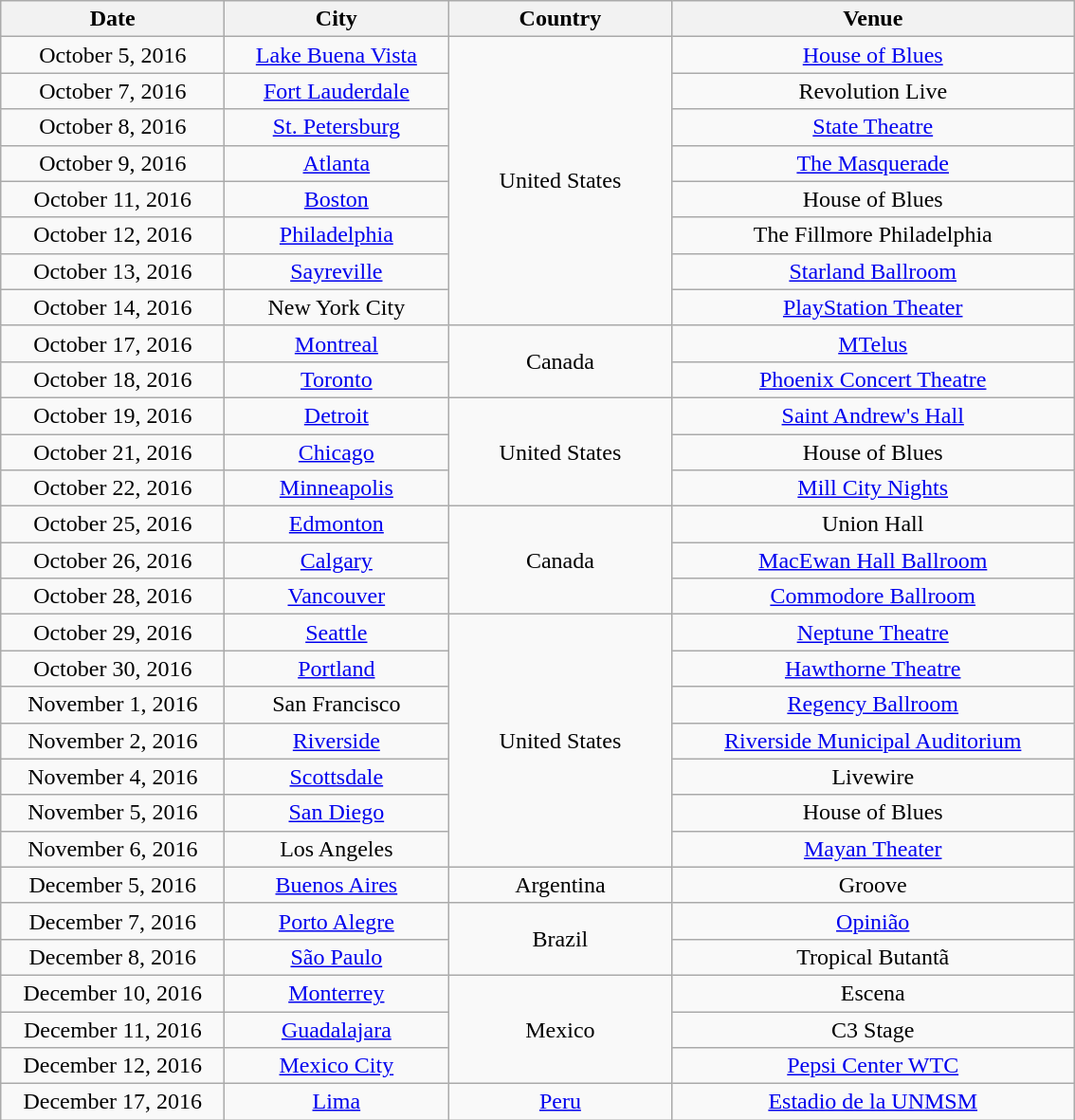<table class="wikitable" style="text-align:center;">
<tr>
<th style="width:150px;">Date</th>
<th style="width:150px;">City</th>
<th style="width:150px;">Country</th>
<th style="width:275px;">Venue</th>
</tr>
<tr>
<td>October 5, 2016</td>
<td><a href='#'>Lake Buena Vista</a></td>
<td rowspan="8">United States</td>
<td><a href='#'>House of Blues</a></td>
</tr>
<tr>
<td>October 7, 2016</td>
<td><a href='#'>Fort Lauderdale</a></td>
<td>Revolution Live</td>
</tr>
<tr>
<td>October 8, 2016</td>
<td><a href='#'>St. Petersburg</a></td>
<td><a href='#'>State Theatre</a></td>
</tr>
<tr>
<td>October 9, 2016</td>
<td><a href='#'>Atlanta</a></td>
<td><a href='#'>The Masquerade</a></td>
</tr>
<tr>
<td>October 11, 2016</td>
<td><a href='#'>Boston</a></td>
<td>House of Blues</td>
</tr>
<tr>
<td>October 12, 2016</td>
<td><a href='#'>Philadelphia</a></td>
<td>The Fillmore Philadelphia</td>
</tr>
<tr>
<td>October 13, 2016</td>
<td><a href='#'>Sayreville</a></td>
<td><a href='#'>Starland Ballroom</a></td>
</tr>
<tr>
<td>October 14, 2016</td>
<td>New York City</td>
<td><a href='#'>PlayStation Theater</a></td>
</tr>
<tr>
<td>October 17, 2016</td>
<td><a href='#'>Montreal</a></td>
<td rowspan="2">Canada</td>
<td><a href='#'>MTelus</a></td>
</tr>
<tr>
<td>October 18, 2016</td>
<td><a href='#'>Toronto</a></td>
<td><a href='#'>Phoenix Concert Theatre</a></td>
</tr>
<tr>
<td>October 19, 2016</td>
<td><a href='#'>Detroit</a></td>
<td rowspan="3">United States</td>
<td><a href='#'>Saint Andrew's Hall</a></td>
</tr>
<tr>
<td>October 21, 2016</td>
<td><a href='#'>Chicago</a></td>
<td>House of Blues</td>
</tr>
<tr>
<td>October 22, 2016</td>
<td><a href='#'>Minneapolis</a></td>
<td><a href='#'>Mill City Nights</a></td>
</tr>
<tr>
<td>October 25, 2016</td>
<td><a href='#'>Edmonton</a></td>
<td rowspan="3">Canada</td>
<td>Union Hall</td>
</tr>
<tr>
<td>October 26, 2016</td>
<td><a href='#'>Calgary</a></td>
<td><a href='#'>MacEwan Hall Ballroom</a></td>
</tr>
<tr>
<td>October 28, 2016</td>
<td><a href='#'>Vancouver</a></td>
<td><a href='#'>Commodore Ballroom</a></td>
</tr>
<tr>
<td>October 29, 2016</td>
<td><a href='#'>Seattle</a></td>
<td rowspan="7">United States</td>
<td><a href='#'>Neptune Theatre</a></td>
</tr>
<tr>
<td>October 30, 2016</td>
<td><a href='#'>Portland</a></td>
<td><a href='#'>Hawthorne Theatre</a></td>
</tr>
<tr>
<td>November 1, 2016</td>
<td>San Francisco</td>
<td><a href='#'>Regency Ballroom</a></td>
</tr>
<tr>
<td>November 2, 2016</td>
<td><a href='#'>Riverside</a></td>
<td><a href='#'>Riverside Municipal Auditorium</a></td>
</tr>
<tr>
<td>November 4, 2016</td>
<td><a href='#'>Scottsdale</a></td>
<td>Livewire</td>
</tr>
<tr>
<td>November 5, 2016</td>
<td><a href='#'>San Diego</a></td>
<td>House of Blues</td>
</tr>
<tr>
<td>November 6, 2016</td>
<td>Los Angeles</td>
<td><a href='#'>Mayan Theater</a></td>
</tr>
<tr>
<td>December 5, 2016</td>
<td><a href='#'>Buenos Aires</a></td>
<td>Argentina</td>
<td>Groove</td>
</tr>
<tr>
<td>December 7, 2016</td>
<td><a href='#'>Porto Alegre</a></td>
<td rowspan="2">Brazil</td>
<td><a href='#'>Opinião</a></td>
</tr>
<tr>
<td>December 8, 2016</td>
<td><a href='#'>São Paulo</a></td>
<td>Tropical Butantã</td>
</tr>
<tr>
<td>December 10, 2016</td>
<td><a href='#'>Monterrey</a></td>
<td rowspan="3">Mexico</td>
<td>Escena</td>
</tr>
<tr>
<td>December 11, 2016</td>
<td><a href='#'>Guadalajara</a></td>
<td>C3 Stage</td>
</tr>
<tr>
<td>December 12, 2016</td>
<td><a href='#'>Mexico City</a></td>
<td><a href='#'>Pepsi Center WTC</a></td>
</tr>
<tr>
<td>December 17, 2016</td>
<td><a href='#'>Lima</a></td>
<td><a href='#'>Peru</a></td>
<td><a href='#'>Estadio de la UNMSM</a></td>
</tr>
</table>
